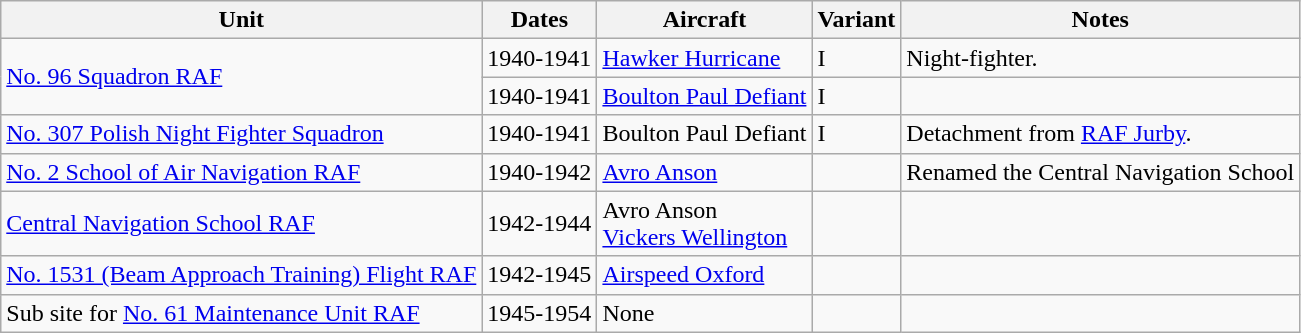<table class="wikitable">
<tr>
<th>Unit</th>
<th>Dates</th>
<th>Aircraft</th>
<th>Variant</th>
<th>Notes</th>
</tr>
<tr>
<td rowspan=2><a href='#'>No. 96 Squadron RAF</a></td>
<td>1940-1941</td>
<td><a href='#'>Hawker Hurricane</a></td>
<td>I</td>
<td>Night-fighter.</td>
</tr>
<tr>
<td>1940-1941</td>
<td><a href='#'>Boulton Paul Defiant</a></td>
<td>I</td>
<td></td>
</tr>
<tr>
<td><a href='#'>No. 307 Polish Night Fighter Squadron</a></td>
<td>1940-1941</td>
<td>Boulton Paul Defiant</td>
<td>I</td>
<td>Detachment from <a href='#'>RAF Jurby</a>.</td>
</tr>
<tr>
<td><a href='#'>No. 2 School of Air Navigation RAF</a></td>
<td>1940-1942</td>
<td><a href='#'>Avro Anson</a></td>
<td></td>
<td>Renamed the Central Navigation School</td>
</tr>
<tr>
<td><a href='#'>Central Navigation School RAF</a></td>
<td>1942-1944</td>
<td>Avro Anson<br><a href='#'>Vickers Wellington</a></td>
<td></td>
<td></td>
</tr>
<tr>
<td><a href='#'>No. 1531 (Beam Approach Training) Flight RAF</a></td>
<td>1942-1945</td>
<td><a href='#'>Airspeed Oxford</a></td>
<td></td>
<td></td>
</tr>
<tr>
<td>Sub site for <a href='#'>No. 61 Maintenance Unit RAF</a></td>
<td>1945-1954</td>
<td>None</td>
<td></td>
<td></td>
</tr>
</table>
